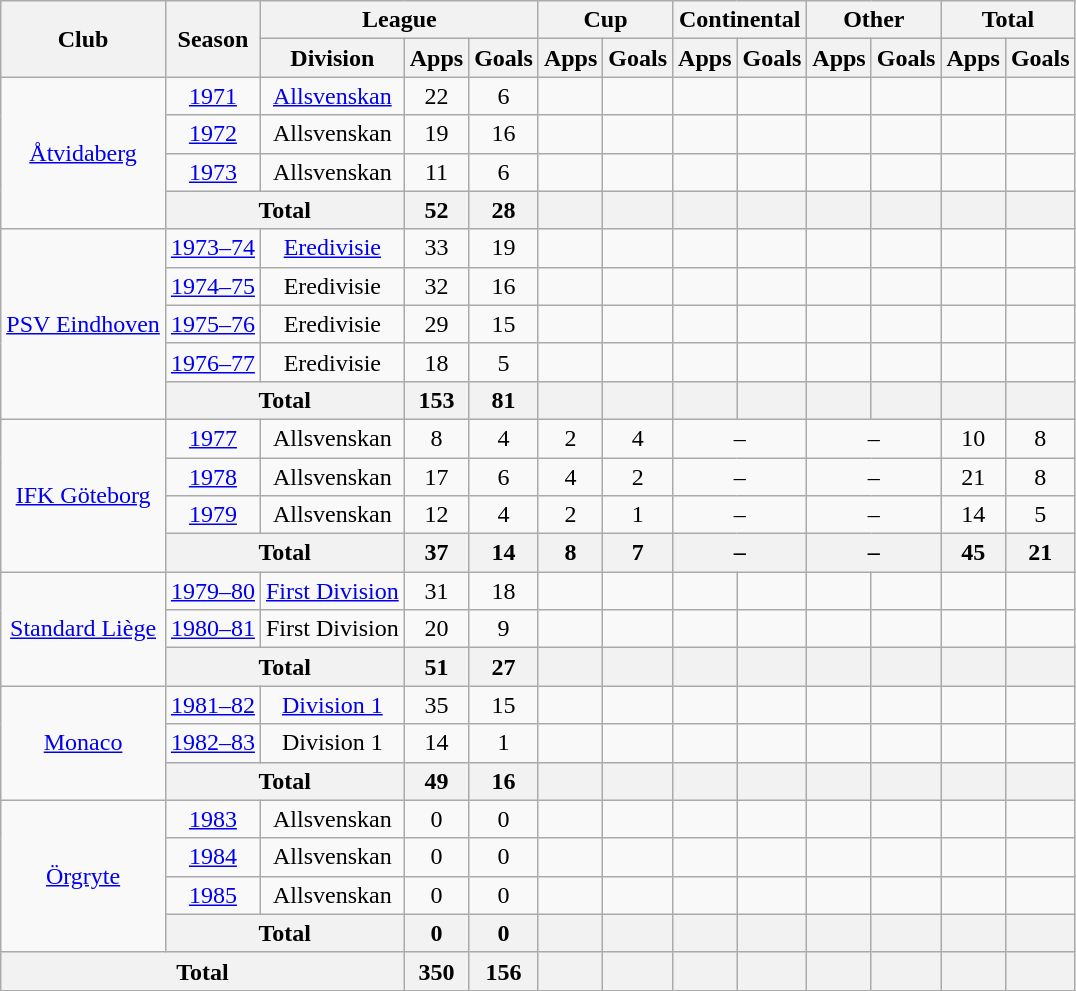<table class="wikitable" style="text-align:center">
<tr>
<th rowspan="2">Club</th>
<th rowspan="2">Season</th>
<th colspan="3">League</th>
<th colspan="2">Cup</th>
<th colspan="2">Continental</th>
<th colspan="2">Other</th>
<th colspan="2">Total</th>
</tr>
<tr>
<th>Division</th>
<th>Apps</th>
<th>Goals</th>
<th>Apps</th>
<th>Goals</th>
<th>Apps</th>
<th>Goals</th>
<th>Apps</th>
<th>Goals</th>
<th>Apps</th>
<th>Goals</th>
</tr>
<tr>
<td rowspan="4"><a href='#'>Åtvidaberg</a></td>
<td><a href='#'>1971</a></td>
<td><a href='#'>Allsvenskan</a></td>
<td>22</td>
<td>6</td>
<td></td>
<td></td>
<td></td>
<td></td>
<td></td>
<td></td>
<td></td>
<td></td>
</tr>
<tr>
<td><a href='#'>1972</a></td>
<td>Allsvenskan</td>
<td>19</td>
<td>16</td>
<td></td>
<td></td>
<td></td>
<td></td>
<td></td>
<td></td>
<td></td>
<td></td>
</tr>
<tr>
<td><a href='#'>1973</a></td>
<td>Allsvenskan</td>
<td>11</td>
<td>6</td>
<td></td>
<td></td>
<td></td>
<td></td>
<td></td>
<td></td>
<td></td>
<td></td>
</tr>
<tr>
<th colspan="2">Total</th>
<th>52</th>
<th>28</th>
<th></th>
<th></th>
<th></th>
<th></th>
<th></th>
<th></th>
<th></th>
<th></th>
</tr>
<tr>
<td rowspan="5"><a href='#'>PSV Eindhoven</a></td>
<td><a href='#'>1973–74</a></td>
<td><a href='#'>Eredivisie</a></td>
<td>33</td>
<td>19</td>
<td></td>
<td></td>
<td></td>
<td></td>
<td></td>
<td></td>
<td></td>
<td></td>
</tr>
<tr>
<td><a href='#'>1974–75</a></td>
<td>Eredivisie</td>
<td>32</td>
<td>16</td>
<td></td>
<td></td>
<td></td>
<td></td>
<td></td>
<td></td>
<td></td>
<td></td>
</tr>
<tr>
<td><a href='#'>1975–76</a></td>
<td>Eredivisie</td>
<td>29</td>
<td>15</td>
<td></td>
<td></td>
<td></td>
<td></td>
<td></td>
<td></td>
<td></td>
<td></td>
</tr>
<tr>
<td><a href='#'>1976–77</a></td>
<td>Eredivisie</td>
<td>18</td>
<td>5</td>
<td></td>
<td></td>
<td></td>
<td></td>
<td></td>
<td></td>
<td></td>
<td></td>
</tr>
<tr>
<th colspan="2">Total</th>
<th>153</th>
<th>81</th>
<th></th>
<th></th>
<th></th>
<th></th>
<th></th>
<th></th>
<th></th>
<th></th>
</tr>
<tr>
<td rowspan="4"><a href='#'>IFK Göteborg</a></td>
<td><a href='#'>1977</a></td>
<td>Allsvenskan</td>
<td>8</td>
<td>4</td>
<td>2</td>
<td>4</td>
<td colspan="2">–</td>
<td colspan="2">–</td>
<td>10</td>
<td>8</td>
</tr>
<tr>
<td><a href='#'>1978</a></td>
<td>Allsvenskan</td>
<td>17</td>
<td>6</td>
<td>4</td>
<td>2</td>
<td colspan="2">–</td>
<td colspan="2">–</td>
<td>21</td>
<td>8</td>
</tr>
<tr>
<td><a href='#'>1979</a></td>
<td>Allsvenskan</td>
<td>12</td>
<td>4</td>
<td>2</td>
<td>1</td>
<td colspan="2">–</td>
<td colspan="2">–</td>
<td>14</td>
<td>5</td>
</tr>
<tr>
<th colspan="2">Total</th>
<th>37</th>
<th>14</th>
<th>8</th>
<th>7</th>
<th colspan="2">–</th>
<th colspan="2">–</th>
<th>45</th>
<th>21</th>
</tr>
<tr>
<td rowspan="3"><a href='#'>Standard Liège</a></td>
<td><a href='#'>1979–80</a></td>
<td><a href='#'>First Division</a></td>
<td>31</td>
<td>18</td>
<td></td>
<td></td>
<td></td>
<td></td>
<td></td>
<td></td>
<td></td>
<td></td>
</tr>
<tr>
<td><a href='#'>1980–81</a></td>
<td>First Division</td>
<td>20</td>
<td>9</td>
<td></td>
<td></td>
<td></td>
<td></td>
<td></td>
<td></td>
<td></td>
<td></td>
</tr>
<tr>
<th colspan="2">Total</th>
<th>51</th>
<th>27</th>
<th></th>
<th></th>
<th></th>
<th></th>
<th></th>
<th></th>
<th></th>
<th></th>
</tr>
<tr>
<td rowspan="3"><a href='#'>Monaco</a></td>
<td><a href='#'>1981–82</a></td>
<td><a href='#'>Division 1</a></td>
<td>35</td>
<td>15</td>
<td></td>
<td></td>
<td></td>
<td></td>
<td></td>
<td></td>
<td></td>
<td></td>
</tr>
<tr>
<td><a href='#'>1982–83</a></td>
<td>Division 1</td>
<td>14</td>
<td>1</td>
<td></td>
<td></td>
<td></td>
<td></td>
<td></td>
<td></td>
<td></td>
<td></td>
</tr>
<tr>
<th colspan="2">Total</th>
<th>49</th>
<th>16</th>
<th></th>
<th></th>
<th></th>
<th></th>
<th></th>
<th></th>
<th></th>
<th></th>
</tr>
<tr>
<td rowspan="4"><a href='#'>Örgryte</a></td>
<td><a href='#'>1983</a></td>
<td>Allsvenskan</td>
<td>0</td>
<td>0</td>
<td></td>
<td></td>
<td></td>
<td></td>
<td></td>
<td></td>
<td></td>
<td></td>
</tr>
<tr>
<td><a href='#'>1984</a></td>
<td>Allsvenskan</td>
<td>0</td>
<td>0</td>
<td></td>
<td></td>
<td></td>
<td></td>
<td></td>
<td></td>
<td></td>
<td></td>
</tr>
<tr>
<td><a href='#'>1985</a></td>
<td>Allsvenskan</td>
<td>0</td>
<td>0</td>
<td></td>
<td></td>
<td></td>
<td></td>
<td></td>
<td></td>
<td></td>
<td></td>
</tr>
<tr>
<th colspan="2">Total</th>
<th>0</th>
<th>0</th>
<th></th>
<th></th>
<th></th>
<th></th>
<th></th>
<th></th>
<th></th>
<th></th>
</tr>
<tr>
<th colspan="3">Total</th>
<th>350</th>
<th>156</th>
<th></th>
<th></th>
<th></th>
<th></th>
<th></th>
<th></th>
<th></th>
<th></th>
</tr>
</table>
